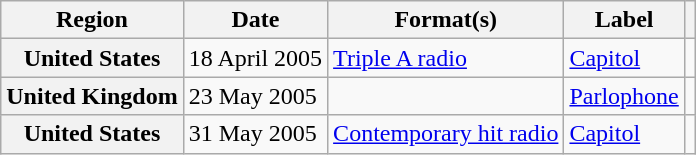<table class="wikitable plainrowheaders">
<tr>
<th scope="col">Region</th>
<th scope="col">Date</th>
<th scope="col">Format(s)</th>
<th scope="col">Label</th>
<th scope="col"></th>
</tr>
<tr>
<th scope="row">United States</th>
<td>18 April 2005</td>
<td><a href='#'>Triple A radio</a></td>
<td><a href='#'>Capitol</a></td>
<td align="center"></td>
</tr>
<tr>
<th scope="row">United Kingdom</th>
<td>23 May 2005</td>
<td></td>
<td align="center"><a href='#'>Parlophone</a></td>
<td align="center"></td>
</tr>
<tr>
<th scope="row">United States</th>
<td>31 May 2005</td>
<td><a href='#'>Contemporary hit radio</a></td>
<td><a href='#'>Capitol</a></td>
<td align="center"></td>
</tr>
</table>
